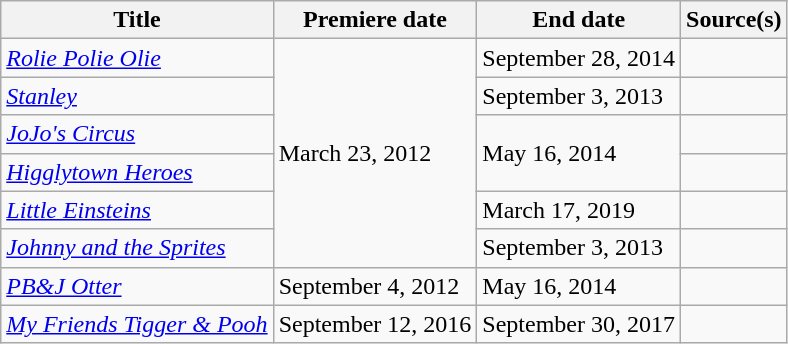<table class="wikitable sortable">
<tr>
<th>Title</th>
<th>Premiere date</th>
<th>End date</th>
<th>Source(s)</th>
</tr>
<tr>
<td><em><a href='#'>Rolie Polie Olie</a></em></td>
<td rowspan="6">March 23, 2012</td>
<td>September 28, 2014</td>
<td></td>
</tr>
<tr>
<td><em><a href='#'>Stanley</a></em></td>
<td>September 3, 2013</td>
<td></td>
</tr>
<tr>
<td><em><a href='#'>JoJo's Circus</a></em></td>
<td rowspan="2">May 16, 2014</td>
<td></td>
</tr>
<tr>
<td><em><a href='#'>Higglytown Heroes</a></em></td>
<td></td>
</tr>
<tr>
<td><em><a href='#'>Little Einsteins</a></em></td>
<td>March 17, 2019</td>
<td></td>
</tr>
<tr>
<td><em><a href='#'>Johnny and the Sprites</a></em></td>
<td>September 3, 2013</td>
<td></td>
</tr>
<tr>
<td><em><a href='#'>PB&J Otter</a></em></td>
<td>September 4, 2012</td>
<td>May 16, 2014</td>
<td></td>
</tr>
<tr>
<td><em><a href='#'>My Friends Tigger & Pooh</a></em></td>
<td>September 12, 2016</td>
<td>September 30, 2017</td>
<td></td>
</tr>
</table>
